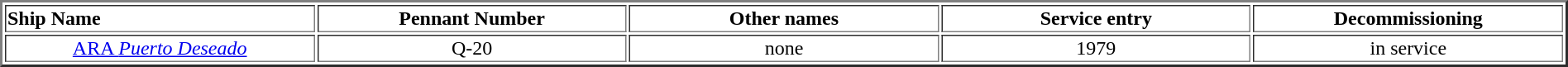<table width="100%" border="2">
<tr>
<th width="16%" align="left">Ship Name</th>
<th width="16%" align="center">Pennant Number</th>
<th width="16%" align="center">Other names</th>
<th width="16%" align="center">Service entry</th>
<th width="16%" align="center">Decommissioning</th>
</tr>
<tr>
<td align="center"><a href='#'>ARA <em>Puerto Deseado</em></a></td>
<td align="center">Q-20</td>
<td align="center">none</td>
<td align="center">1979</td>
<td align="center">in service</td>
</tr>
</table>
